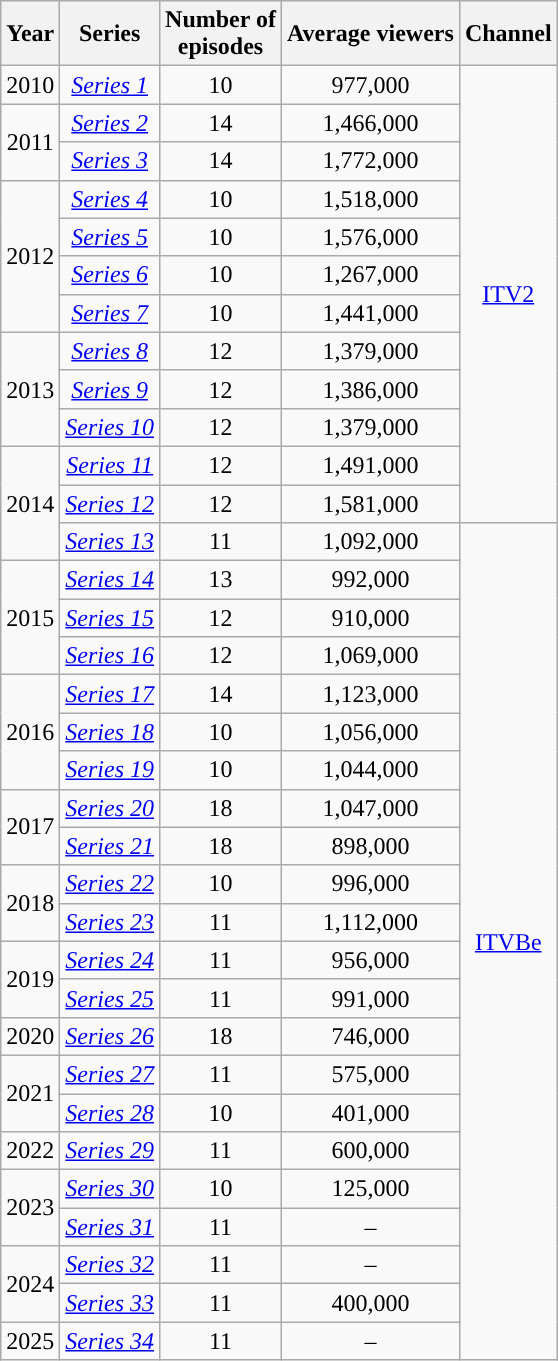<table class="wikitable" style="text-align:center;">
<tr>
<th>Year</th>
<th>Series</th>
<th>Number of<br>episodes</th>
<th>Average viewers</th>
<th>Channel</th>
</tr>
<tr>
<td>2010</td>
<td><em><a href='#'>Series 1</a></em></td>
<td>10</td>
<td>977,000</td>
<td rowspan="12"><a href='#'>ITV2</a></td>
</tr>
<tr>
<td rowspan="2">2011</td>
<td><em><a href='#'>Series 2</a></em></td>
<td>14</td>
<td>1,466,000</td>
</tr>
<tr>
<td><em><a href='#'>Series 3</a></em></td>
<td>14</td>
<td>1,772,000</td>
</tr>
<tr>
<td rowspan="4">2012</td>
<td><em><a href='#'>Series 4</a></em></td>
<td>10</td>
<td>1,518,000</td>
</tr>
<tr>
<td><em><a href='#'>Series 5</a></em></td>
<td>10</td>
<td>1,576,000</td>
</tr>
<tr>
<td><em><a href='#'>Series 6</a></em></td>
<td>10</td>
<td>1,267,000</td>
</tr>
<tr>
<td><em><a href='#'>Series 7</a></em></td>
<td>10</td>
<td>1,441,000</td>
</tr>
<tr>
<td rowspan="3">2013</td>
<td><em><a href='#'>Series 8</a></em></td>
<td>12</td>
<td>1,379,000</td>
</tr>
<tr>
<td><em><a href='#'>Series 9</a></em></td>
<td>12</td>
<td>1,386,000</td>
</tr>
<tr>
<td><em><a href='#'>Series 10</a></em></td>
<td>12</td>
<td>1,379,000</td>
</tr>
<tr>
<td rowspan="3">2014</td>
<td><em><a href='#'>Series 11</a></em></td>
<td>12</td>
<td>1,491,000</td>
</tr>
<tr>
<td><em><a href='#'>Series 12</a></em></td>
<td>12</td>
<td>1,581,000</td>
</tr>
<tr>
<td><em><a href='#'>Series 13</a></em></td>
<td>11</td>
<td>1,092,000</td>
<td rowspan="22"><a href='#'>ITVBe</a></td>
</tr>
<tr>
<td rowspan="3">2015</td>
<td><em><a href='#'>Series 14</a></em></td>
<td>13</td>
<td>992,000</td>
</tr>
<tr>
<td><em><a href='#'>Series 15</a></em></td>
<td>12</td>
<td>910,000</td>
</tr>
<tr>
<td><em><a href='#'>Series 16</a></em></td>
<td>12</td>
<td>1,069,000</td>
</tr>
<tr>
<td rowspan="3">2016</td>
<td><em><a href='#'>Series 17</a></em></td>
<td>14</td>
<td>1,123,000</td>
</tr>
<tr>
<td><em><a href='#'>Series 18</a></em></td>
<td>10</td>
<td>1,056,000</td>
</tr>
<tr>
<td><em><a href='#'>Series 19</a></em></td>
<td>10</td>
<td>1,044,000</td>
</tr>
<tr>
<td rowspan="2">2017</td>
<td><em><a href='#'>Series 20</a></em></td>
<td>18</td>
<td>1,047,000</td>
</tr>
<tr>
<td><em><a href='#'>Series 21</a></em></td>
<td>18</td>
<td>898,000</td>
</tr>
<tr>
<td rowspan="2">2018</td>
<td><em><a href='#'>Series 22</a></em></td>
<td>10</td>
<td>996,000</td>
</tr>
<tr>
<td><em><a href='#'>Series 23</a></em></td>
<td>11</td>
<td>1,112,000</td>
</tr>
<tr>
<td rowspan="2">2019</td>
<td><em><a href='#'>Series 24</a></em></td>
<td>11</td>
<td>956,000</td>
</tr>
<tr>
<td><em><a href='#'>Series 25</a></em></td>
<td>11</td>
<td>991,000</td>
</tr>
<tr>
<td>2020</td>
<td><em><a href='#'>Series 26</a></em></td>
<td>18</td>
<td>746,000</td>
</tr>
<tr>
<td rowspan="2">2021</td>
<td><em><a href='#'>Series 27</a></em></td>
<td>11</td>
<td>575,000</td>
</tr>
<tr>
<td><em><a href='#'>Series 28</a></em></td>
<td>10</td>
<td>401,000</td>
</tr>
<tr>
<td>2022</td>
<td><em><a href='#'>Series 29</a></em></td>
<td>11</td>
<td>600,000</td>
</tr>
<tr>
<td rowspan="2">2023</td>
<td><em><a href='#'>Series 30</a></em></td>
<td>10</td>
<td>125,000</td>
</tr>
<tr>
<td><em><a href='#'>Series 31</a></em></td>
<td>11</td>
<td>–</td>
</tr>
<tr>
<td rowspan="2">2024</td>
<td><em><a href='#'>Series 32</a></em></td>
<td>11</td>
<td>–</td>
</tr>
<tr>
<td><em><a href='#'>Series 33</a></em></td>
<td>11</td>
<td>400,000</td>
</tr>
<tr>
<td>2025</td>
<td><em><a href='#'>Series 34</a></em></td>
<td>11</td>
<td>–</td>
</tr>
</table>
